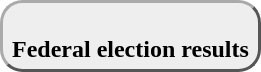<table Style="float:left;padding:1px 3px;margin:0 8px 5px 0;Background:#eee;Border:2px outset #AAA; border-radius:15px">
<tr>
<td><br><strong>Federal election results</strong><br>

</td>
</tr>
</table>
